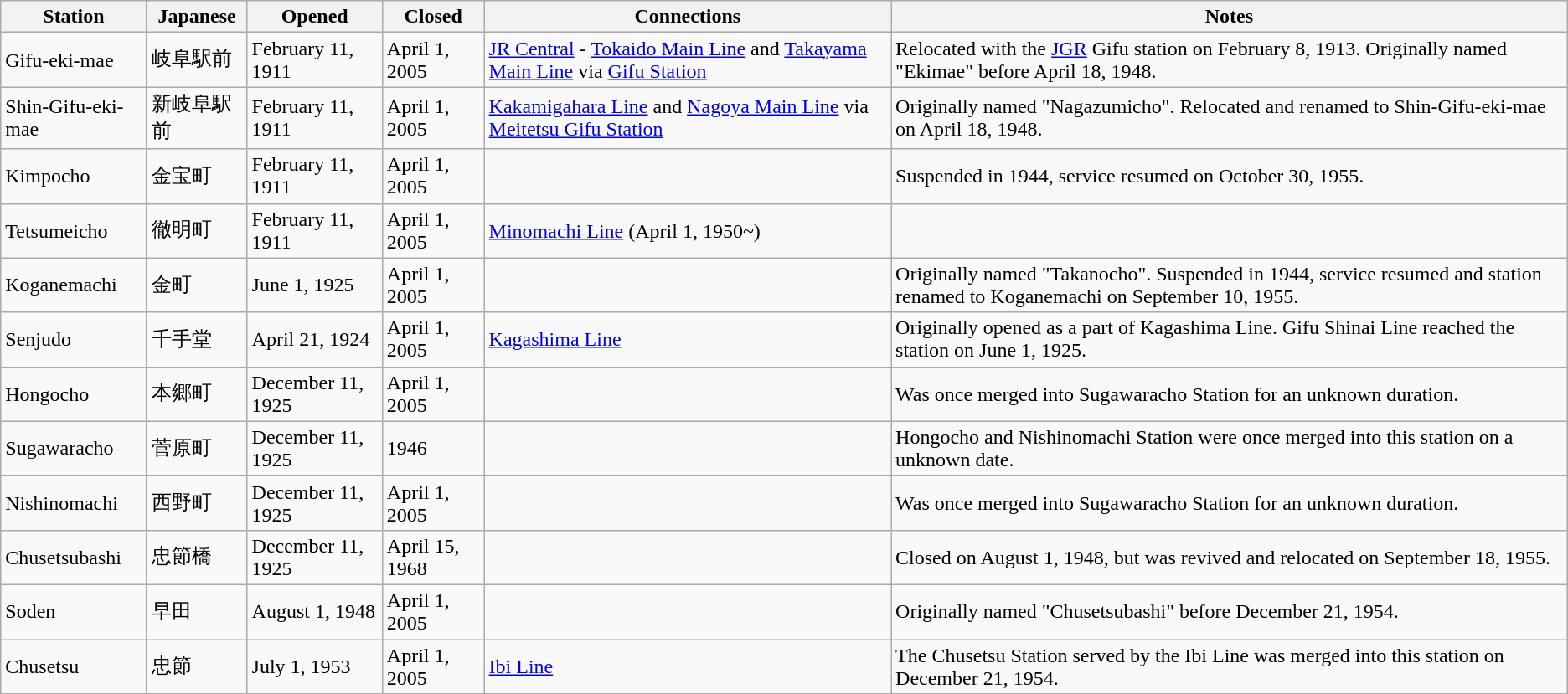<table class="wikitable">
<tr>
<th>Station</th>
<th>Japanese</th>
<th>Opened</th>
<th>Closed</th>
<th>Connections</th>
<th>Notes</th>
</tr>
<tr>
<td>Gifu-eki-mae</td>
<td>岐阜駅前</td>
<td>February 11, 1911</td>
<td>April 1, 2005</td>
<td> <a href='#'>JR Central</a> - <a href='#'>Tokaido Main Line</a> and <a href='#'>Takayama Main Line</a> via <a href='#'>Gifu Station</a></td>
<td>Relocated with the <a href='#'>JGR</a> Gifu station on February 8, 1913. Originally named "Ekimae" before April 18, 1948.</td>
</tr>
<tr>
<td>Shin-Gifu-eki-mae</td>
<td>新岐阜駅前</td>
<td>February 11, 1911</td>
<td>April 1, 2005</td>
<td><a href='#'>Kakamigahara Line</a> and <a href='#'>Nagoya Main Line</a> via <a href='#'>Meitetsu Gifu Station</a></td>
<td>Originally named "Nagazumicho". Relocated and renamed to Shin-Gifu-eki-mae on April 18, 1948.</td>
</tr>
<tr>
<td>Kimpocho</td>
<td>金宝町</td>
<td>February 11, 1911</td>
<td>April 1, 2005</td>
<td></td>
<td>Suspended in 1944, service resumed on October 30, 1955.</td>
</tr>
<tr>
<td>Tetsumeicho</td>
<td>徹明町</td>
<td>February 11, 1911</td>
<td>April 1, 2005</td>
<td><a href='#'>Minomachi Line</a> (April 1, 1950~)</td>
<td></td>
</tr>
<tr>
<td>Koganemachi</td>
<td>金町</td>
<td>June 1, 1925</td>
<td>April 1, 2005</td>
<td></td>
<td>Originally named "Takanocho". Suspended in 1944, service resumed and station renamed to Koganemachi on September 10, 1955.</td>
</tr>
<tr>
<td>Senjudo</td>
<td>千手堂</td>
<td>April 21, 1924</td>
<td>April 1, 2005</td>
<td><a href='#'>Kagashima Line</a></td>
<td>Originally opened as a part of Kagashima Line. Gifu Shinai Line reached the station on June 1, 1925.</td>
</tr>
<tr>
<td>Hongocho</td>
<td>本郷町</td>
<td>December 11, 1925</td>
<td>April 1, 2005</td>
<td></td>
<td>Was once merged into Sugawaracho Station for an unknown duration.</td>
</tr>
<tr>
<td>Sugawaracho</td>
<td>菅原町</td>
<td>December 11, 1925</td>
<td>1946</td>
<td></td>
<td>Hongocho and Nishinomachi Station were once merged into this station on a unknown date.</td>
</tr>
<tr>
<td>Nishinomachi</td>
<td>西野町</td>
<td>December 11, 1925</td>
<td>April 1, 2005</td>
<td></td>
<td>Was once merged into Sugawaracho Station for an unknown duration.</td>
</tr>
<tr>
<td>Chusetsubashi</td>
<td>忠節橋</td>
<td>December 11, 1925</td>
<td>April 15, 1968</td>
<td></td>
<td>Closed on August 1, 1948, but was revived and relocated on September 18, 1955.</td>
</tr>
<tr>
<td>Soden</td>
<td>早田</td>
<td>August 1, 1948</td>
<td>April 1, 2005</td>
<td></td>
<td>Originally named "Chusetsubashi" before December 21, 1954.</td>
</tr>
<tr>
<td>Chusetsu</td>
<td>忠節</td>
<td>July 1, 1953</td>
<td>April 1, 2005</td>
<td><a href='#'>Ibi Line</a></td>
<td>The Chusetsu Station served by the Ibi Line was merged into this station on December 21, 1954.</td>
</tr>
</table>
